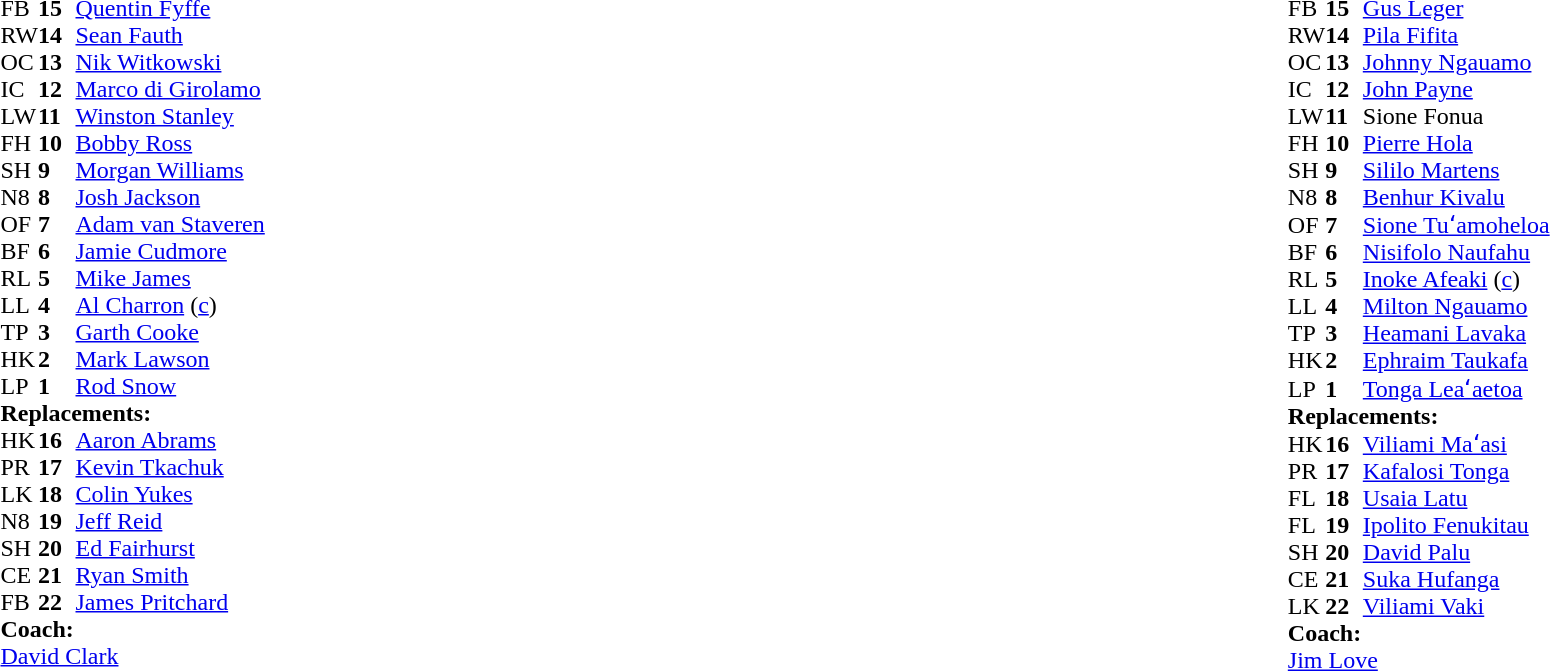<table style="width:100%">
<tr>
<td style="vertical-align:top;width:50%"><br><table cellspacing="0" cellpadding="0">
<tr>
<th width="25"></th>
<th width="25"></th>
</tr>
<tr>
<td>FB</td>
<td><strong>15</strong></td>
<td><a href='#'>Quentin Fyffe</a></td>
</tr>
<tr>
<td>RW</td>
<td><strong>14</strong></td>
<td><a href='#'>Sean Fauth</a></td>
</tr>
<tr>
<td>OC</td>
<td><strong>13</strong></td>
<td><a href='#'>Nik Witkowski</a></td>
</tr>
<tr>
<td>IC</td>
<td><strong>12</strong></td>
<td><a href='#'>Marco di Girolamo</a></td>
</tr>
<tr>
<td>LW</td>
<td><strong>11</strong></td>
<td><a href='#'>Winston Stanley</a></td>
</tr>
<tr>
<td>FH</td>
<td><strong>10</strong></td>
<td><a href='#'>Bobby Ross</a></td>
</tr>
<tr>
<td>SH</td>
<td><strong>9</strong></td>
<td><a href='#'>Morgan Williams</a></td>
</tr>
<tr>
<td>N8</td>
<td><strong>8</strong></td>
<td><a href='#'>Josh Jackson</a></td>
</tr>
<tr>
<td>OF</td>
<td><strong>7</strong></td>
<td><a href='#'>Adam van Staveren</a></td>
</tr>
<tr>
<td>BF</td>
<td><strong>6</strong></td>
<td><a href='#'>Jamie Cudmore</a></td>
</tr>
<tr>
<td>RL</td>
<td><strong>5</strong></td>
<td><a href='#'>Mike James</a></td>
</tr>
<tr>
<td>LL</td>
<td><strong>4</strong></td>
<td><a href='#'>Al Charron</a> (<a href='#'>c</a>)</td>
</tr>
<tr>
<td>TP</td>
<td><strong>3</strong></td>
<td><a href='#'>Garth Cooke</a></td>
</tr>
<tr>
<td>HK</td>
<td><strong>2</strong></td>
<td><a href='#'>Mark Lawson</a></td>
</tr>
<tr>
<td>LP</td>
<td><strong>1</strong></td>
<td><a href='#'>Rod Snow</a></td>
</tr>
<tr>
<td colspan="3"><strong>Replacements:</strong></td>
</tr>
<tr>
<td>HK</td>
<td><strong>16</strong></td>
<td><a href='#'>Aaron Abrams</a></td>
</tr>
<tr>
<td>PR</td>
<td><strong>17</strong></td>
<td><a href='#'>Kevin Tkachuk</a></td>
</tr>
<tr>
<td>LK</td>
<td><strong>18</strong></td>
<td><a href='#'>Colin Yukes</a></td>
</tr>
<tr>
<td>N8</td>
<td><strong>19</strong></td>
<td><a href='#'>Jeff Reid</a></td>
</tr>
<tr>
<td>SH</td>
<td><strong>20</strong></td>
<td><a href='#'>Ed Fairhurst</a></td>
</tr>
<tr>
<td>CE</td>
<td><strong>21</strong></td>
<td><a href='#'>Ryan Smith</a></td>
</tr>
<tr>
<td>FB</td>
<td><strong>22</strong></td>
<td><a href='#'>James Pritchard</a></td>
</tr>
<tr>
<td colspan="3"><strong>Coach:</strong></td>
</tr>
<tr>
<td colspan="3"> <a href='#'>David Clark</a></td>
</tr>
</table>
</td>
<td style="vertical-align:top"></td>
<td style="vertical-align:top;width:50%"><br><table cellspacing="0" cellpadding="0" style="margin:auto">
<tr>
<th width="25"></th>
<th width="25"></th>
</tr>
<tr>
<td>FB</td>
<td><strong>15</strong></td>
<td><a href='#'>Gus Leger</a></td>
</tr>
<tr>
<td>RW</td>
<td><strong>14</strong></td>
<td><a href='#'>Pila Fifita</a></td>
</tr>
<tr>
<td>OC</td>
<td><strong>13</strong></td>
<td><a href='#'>Johnny Ngauamo</a></td>
</tr>
<tr>
<td>IC</td>
<td><strong>12</strong></td>
<td><a href='#'>John Payne</a></td>
</tr>
<tr>
<td>LW</td>
<td><strong>11</strong></td>
<td>Sione Fonua</td>
</tr>
<tr>
<td>FH</td>
<td><strong>10</strong></td>
<td><a href='#'>Pierre Hola</a></td>
</tr>
<tr>
<td>SH</td>
<td><strong>9</strong></td>
<td><a href='#'>Sililo Martens</a></td>
</tr>
<tr>
<td>N8</td>
<td><strong>8</strong></td>
<td><a href='#'>Benhur Kivalu</a></td>
</tr>
<tr>
<td>OF</td>
<td><strong>7</strong></td>
<td><a href='#'>Sione Tuʻamoheloa</a></td>
</tr>
<tr>
<td>BF</td>
<td><strong>6</strong></td>
<td><a href='#'>Nisifolo Naufahu</a></td>
</tr>
<tr>
<td>RL</td>
<td><strong>5</strong></td>
<td><a href='#'>Inoke Afeaki</a> (<a href='#'>c</a>)</td>
</tr>
<tr>
<td>LL</td>
<td><strong>4</strong></td>
<td><a href='#'>Milton Ngauamo</a></td>
</tr>
<tr>
<td>TP</td>
<td><strong>3</strong></td>
<td><a href='#'>Heamani Lavaka</a></td>
</tr>
<tr>
<td>HK</td>
<td><strong>2</strong></td>
<td><a href='#'>Ephraim Taukafa</a></td>
</tr>
<tr>
<td>LP</td>
<td><strong>1</strong></td>
<td><a href='#'>Tonga Leaʻaetoa</a></td>
</tr>
<tr>
<td colspan="3"><strong>Replacements:</strong></td>
</tr>
<tr>
<td>HK</td>
<td><strong>16</strong></td>
<td><a href='#'>Viliami Maʻasi</a></td>
</tr>
<tr>
<td>PR</td>
<td><strong>17</strong></td>
<td><a href='#'>Kafalosi Tonga</a></td>
</tr>
<tr>
<td>FL</td>
<td><strong>18</strong></td>
<td><a href='#'>Usaia Latu</a></td>
</tr>
<tr>
<td>FL</td>
<td><strong>19</strong></td>
<td><a href='#'>Ipolito Fenukitau</a></td>
</tr>
<tr>
<td>SH</td>
<td><strong>20</strong></td>
<td><a href='#'>David Palu</a></td>
</tr>
<tr>
<td>CE</td>
<td><strong>21</strong></td>
<td><a href='#'>Suka Hufanga</a></td>
</tr>
<tr>
<td>LK</td>
<td><strong>22</strong></td>
<td><a href='#'>Viliami Vaki</a></td>
</tr>
<tr>
<td colspan="3"><strong>Coach:</strong></td>
</tr>
<tr>
<td colspan="3"> <a href='#'>Jim Love</a></td>
</tr>
</table>
</td>
</tr>
</table>
